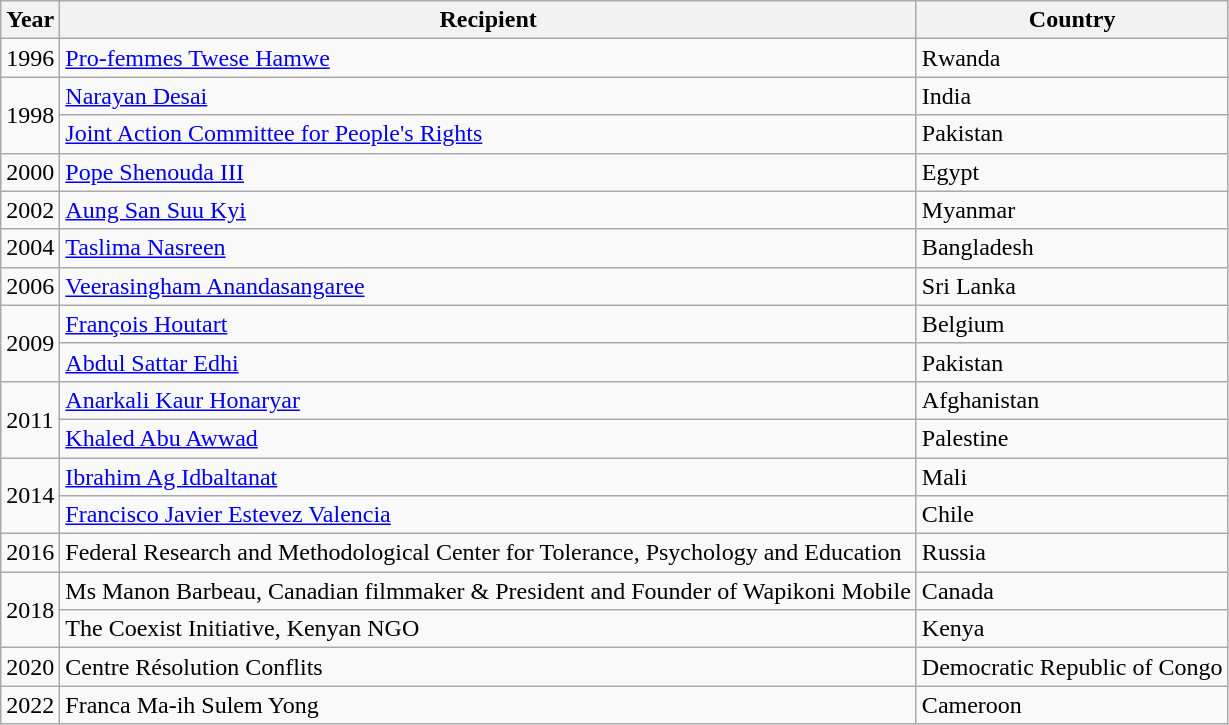<table align="center" class="wikitable">
<tr>
<th>Year</th>
<th>Recipient</th>
<th>Country</th>
</tr>
<tr>
<td>1996</td>
<td><a href='#'>Pro-femmes Twese Hamwe</a></td>
<td>Rwanda</td>
</tr>
<tr>
<td rowspan=2>1998</td>
<td><a href='#'>Narayan Desai</a></td>
<td>India</td>
</tr>
<tr>
<td><a href='#'>Joint Action Committee for People's Rights</a></td>
<td>Pakistan</td>
</tr>
<tr>
<td>2000</td>
<td><a href='#'>Pope Shenouda III</a></td>
<td>Egypt</td>
</tr>
<tr>
<td>2002</td>
<td><a href='#'>Aung San Suu Kyi</a></td>
<td>Myanmar</td>
</tr>
<tr>
<td>2004</td>
<td><a href='#'>Taslima Nasreen</a></td>
<td>Bangladesh</td>
</tr>
<tr>
<td>2006</td>
<td><a href='#'>Veerasingham Anandasangaree</a></td>
<td>Sri Lanka</td>
</tr>
<tr>
<td rowspan=2>2009</td>
<td><a href='#'>François Houtart</a></td>
<td>Belgium</td>
</tr>
<tr>
<td><a href='#'>Abdul Sattar Edhi</a></td>
<td>Pakistan</td>
</tr>
<tr>
<td rowspan=2>2011</td>
<td><a href='#'>Anarkali Kaur Honaryar</a></td>
<td>Afghanistan</td>
</tr>
<tr>
<td><a href='#'>Khaled Abu Awwad</a></td>
<td>Palestine</td>
</tr>
<tr>
<td rowspan=2>2014</td>
<td><a href='#'>Ibrahim Ag Idbaltanat</a></td>
<td>Mali</td>
</tr>
<tr>
<td><a href='#'>Francisco Javier Estevez Valencia</a></td>
<td>Chile</td>
</tr>
<tr>
<td>2016</td>
<td>Federal Research and Methodological Center for Tolerance, Psychology and Education</td>
<td>Russia</td>
</tr>
<tr>
<td rowspan="2">2018</td>
<td>Ms Manon Barbeau, Canadian filmmaker & President and Founder of Wapikoni Mobile</td>
<td>Canada</td>
</tr>
<tr>
<td>The Coexist Initiative, Kenyan NGO</td>
<td>Kenya</td>
</tr>
<tr>
<td>2020</td>
<td>Centre Résolution Conflits</td>
<td>Democratic Republic of Congo</td>
</tr>
<tr>
<td>2022</td>
<td>Franca Ma-ih Sulem Yong</td>
<td>Cameroon</td>
</tr>
</table>
